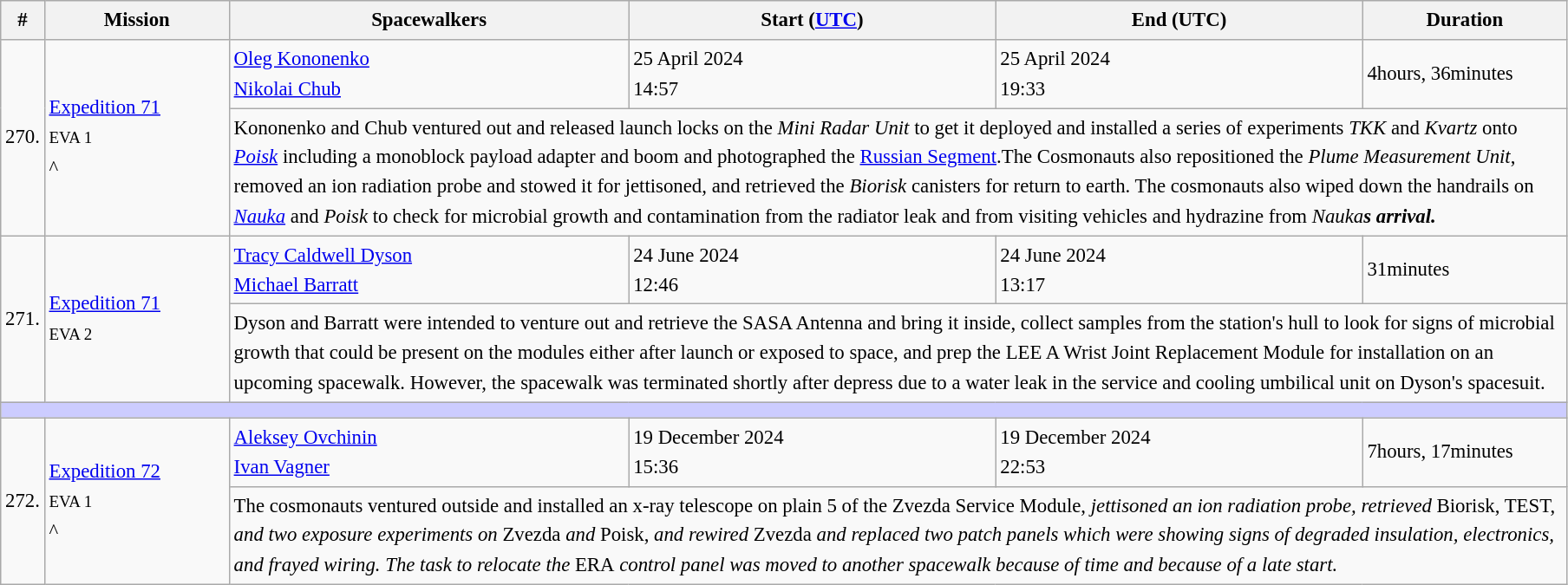<table class="wikitable sortable sticky-header" style="font-size:0.95em; line-height:1.5em;">
<tr>
<th scope="col" width="25">#</th>
<th scope="col" width="135">Mission</th>
<th scope="col" width="300">Spacewalkers</th>
<th scope="col" width="275">Start (<a href='#'>UTC</a>)</th>
<th scope="col" width="275">End (UTC)</th>
<th scope="col" width="150">Duration</th>
</tr>
<tr>
<td rowspan="2">270.</td>
<td rowspan="2"><a href='#'>Expedition 71</a><br><small>EVA 1</small><br>^</td>
<td> <a href='#'>Oleg Kononenko</a><br> <a href='#'>Nikolai Chub</a></td>
<td>25 April 2024<br>14:57</td>
<td>25 April 2024<br>19:33</td>
<td>4hours, 36minutes</td>
</tr>
<tr>
<td colspan="4">Kononenko and Chub ventured out and released launch locks on the <em>Mini Radar Unit</em> to get it deployed and installed a series of experiments <em>TKK</em> and <em>Kvartz</em> onto <a href='#'><em>Poisk</em></a> including a monoblock payload adapter and boom and photographed the <a href='#'>Russian Segment</a>.The Cosmonauts also repositioned the <em>Plume Measurement Unit</em>, removed an ion radiation probe and stowed it for jettisoned, and retrieved the <em>Biorisk</em> canisters for return to earth. The cosmonauts also wiped down the handrails on <em><a href='#'>Nauka</a></em> and <em>Poisk</em> to check for microbial growth and contamination from the radiator leak and from visiting vehicles and hydrazine from <em>Nauka<strong>s arrival.</td>
</tr>
<tr>
<td rowspan="2">271.</td>
<td rowspan="2"><a href='#'>Expedition 71</a><br><small>EVA 2</small><br></td>
<td> <a href='#'>Tracy Caldwell Dyson</a><br> <a href='#'>Michael Barratt</a></td>
<td>24 June 2024 <br>12:46</td>
<td>24 June 2024 <br>13:17</td>
<td>31minutes</td>
</tr>
<tr>
<td colspan="4">Dyson and Barratt were intended to venture out and retrieve the SASA Antenna and bring it inside, collect samples from the station's hull to look for signs of microbial growth that could be present on the modules either after launch or exposed to space, and prep the LEE A Wrist Joint Replacement Module for installation on an upcoming spacewalk. However, the spacewalk was terminated shortly after depress due to a water leak in the service and cooling umbilical unit on Dyson's spacesuit.</td>
</tr>
<tr>
<td colspan="6" bgcolor="#ccccff" height="5px"></td>
</tr>
<tr>
<td rowspan="2">272.</td>
<td rowspan="2"><a href='#'>Expedition 72</a><br><small>EVA 1</small><br>^</td>
<td> <a href='#'>Aleksey Ovchinin</a><br> <a href='#'>Ivan Vagner</a></td>
<td>19 December 2024<br>15:36</td>
<td>19 December 2024<br>22:53</td>
<td>7hours, 17minutes</td>
</tr>
<tr>
<td colspan="4">The cosmonauts ventured outside and installed an x-ray telescope on plain 5 of the </em>Zvezda Service Module,<em> jettisoned an ion radiation probe, retrieved </em>Biorisk, TEST,<em> and two exposure experiments on </em>Zvezda<em> and </em>Poisk,<em> and rewired </em>Zvezda<em> and replaced two patch panels which were showing signs of degraded insulation, electronics, and frayed wiring. The task to relocate the </em>ERA<em> control panel was moved to another spacewalk because of time and because of a late start. </td>
</tr>
</table>
